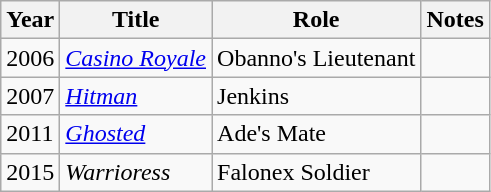<table class="wikitable sortable">
<tr>
<th>Year</th>
<th>Title</th>
<th>Role</th>
<th class="unsortable">Notes</th>
</tr>
<tr>
<td>2006</td>
<td><em><a href='#'>Casino Royale</a></em></td>
<td>Obanno's Lieutenant</td>
<td></td>
</tr>
<tr>
<td>2007</td>
<td><em><a href='#'>Hitman</a></em></td>
<td>Jenkins</td>
<td></td>
</tr>
<tr>
<td>2011</td>
<td><em><a href='#'>Ghosted</a></em></td>
<td>Ade's Mate</td>
<td></td>
</tr>
<tr>
<td>2015</td>
<td><em>Warrioress</em></td>
<td>Falonex Soldier</td>
<td></td>
</tr>
</table>
